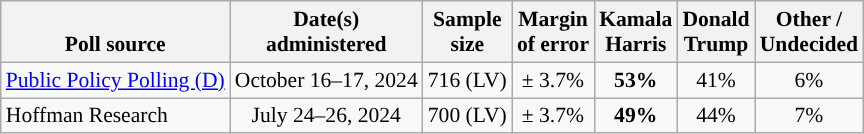<table class="wikitable sortable mw-datatable" style="font-size:90%;text-align:center;line-height:17px">
<tr valign=bottom>
<th>Poll source</th>
<th>Date(s)<br>administered</th>
<th>Sample<br>size</th>
<th>Margin<br>of error</th>
<th class="unsortable">Kamala<br>Harris<br></th>
<th class="unsortable">Donald<br>Trump<br></th>
<th class="unsortable">Other /<br>Undecided</th>
</tr>
<tr>
<td style="text-align:left;"><a href='#'>Public Policy Polling (D)</a></td>
<td data-sort-value="2024-10-17">October 16–17, 2024</td>
<td>716 (LV)</td>
<td>± 3.7%</td>
<td style="color:black;background-color:"><strong>53%</strong></td>
<td>41%</td>
<td>6%</td>
</tr>
<tr>
<td style="text-align:left;">Hoffman Research</td>
<td data-sort-value="2024-07-26">July 24–26, 2024</td>
<td>700 (LV)</td>
<td>± 3.7%</td>
<td style="color:black;background-color:"><strong>49%</strong></td>
<td>44%</td>
<td>7%</td>
</tr>
</table>
